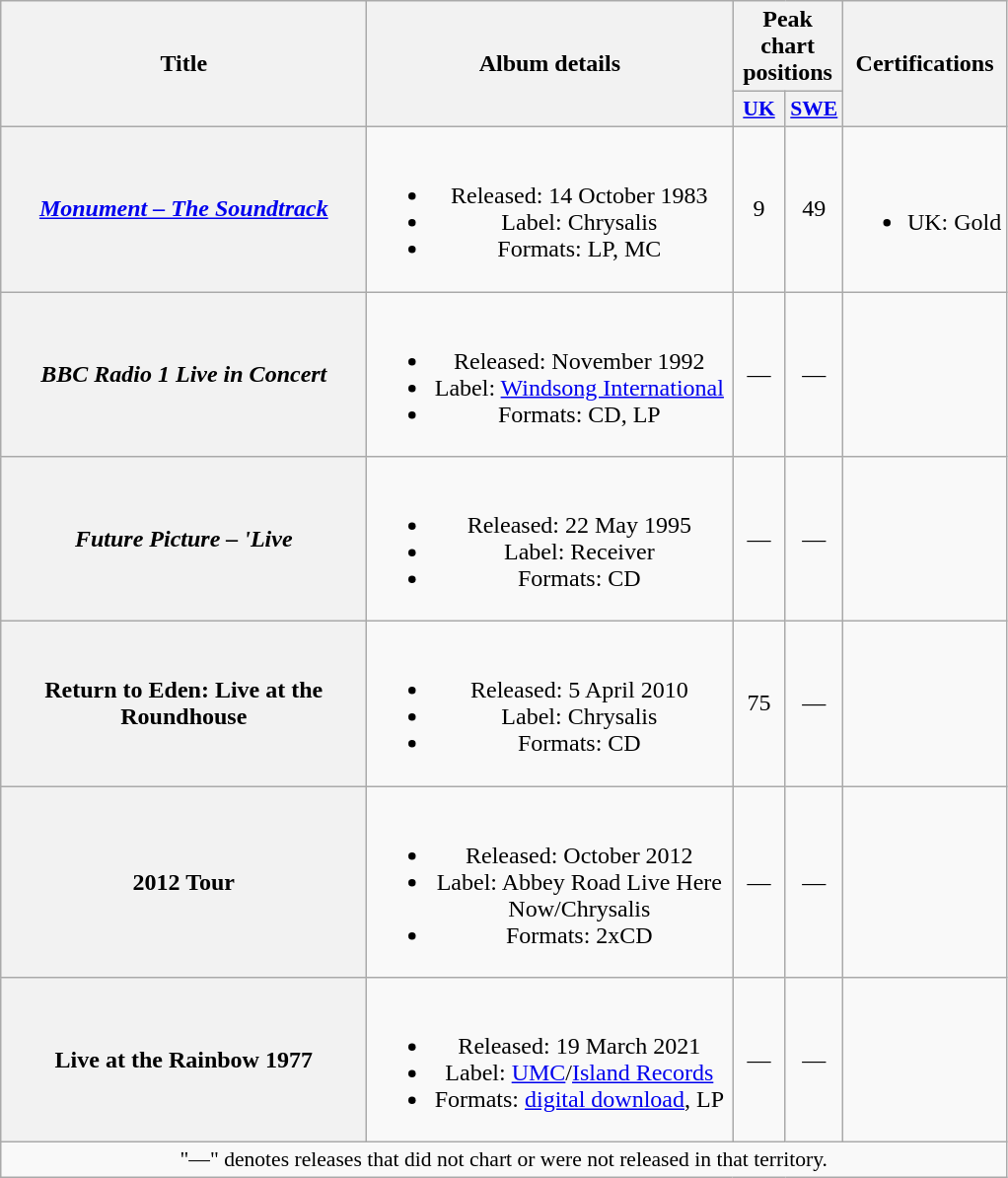<table class="wikitable plainrowheaders" style="text-align:center;">
<tr>
<th rowspan="2" scope="col" style="width:15em;">Title</th>
<th rowspan="2" scope="col" style="width:15em;">Album details</th>
<th colspan="2">Peak chart positions</th>
<th rowspan="2">Certifications</th>
</tr>
<tr>
<th scope="col" style="width:2em;font-size:90%;"><a href='#'>UK</a><br></th>
<th scope="col" style="width:2em;font-size:90%;"><a href='#'>SWE</a><br></th>
</tr>
<tr>
<th scope="row"><em><a href='#'>Monument – The Soundtrack</a></em></th>
<td><br><ul><li>Released: 14 October 1983</li><li>Label: Chrysalis</li><li>Formats: LP, MC</li></ul></td>
<td>9</td>
<td>49</td>
<td><br><ul><li>UK: Gold</li></ul></td>
</tr>
<tr>
<th scope="row"><em>BBC Radio 1 Live in Concert</em></th>
<td><br><ul><li>Released: November 1992</li><li>Label: <a href='#'>Windsong International</a></li><li>Formats: CD, LP</li></ul></td>
<td>—</td>
<td>—</td>
<td></td>
</tr>
<tr>
<th scope="row"><em>Future Picture – 'Live<strong></th>
<td><br><ul><li>Released: 22 May 1995</li><li>Label: Receiver</li><li>Formats: CD</li></ul></td>
<td>—</td>
<td>—</td>
<td></td>
</tr>
<tr>
<th scope="row"></em>Return to Eden: Live at the Roundhouse<em></th>
<td><br><ul><li>Released: 5 April 2010</li><li>Label: Chrysalis</li><li>Formats: CD</li></ul></td>
<td>75</td>
<td>—</td>
<td></td>
</tr>
<tr>
<th scope="row"></em>2012 Tour<em></th>
<td><br><ul><li>Released: October 2012</li><li>Label: Abbey Road Live Here Now/Chrysalis</li><li>Formats: 2xCD</li></ul></td>
<td>—</td>
<td>—</td>
<td></td>
</tr>
<tr>
<th scope="row"></em>Live at the Rainbow 1977<em></th>
<td><br><ul><li>Released: 19 March 2021</li><li>Label: <a href='#'>UMC</a>/<a href='#'>Island Records</a></li><li>Formats: <a href='#'>digital download</a>, LP</li></ul></td>
<td>—</td>
<td>—</td>
<td></td>
</tr>
<tr>
<td colspan="5" style="font-size:90%">"—" denotes releases that did not chart or were not released in that territory.</td>
</tr>
</table>
